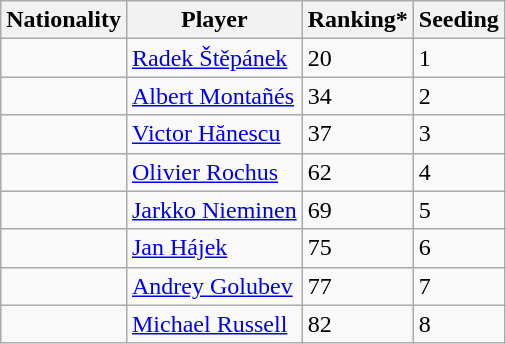<table class="wikitable" border="1">
<tr>
<th>Nationality</th>
<th>Player</th>
<th>Ranking*</th>
<th>Seeding</th>
</tr>
<tr>
<td></td>
<td><a href='#'>Radek Štěpánek</a></td>
<td>20</td>
<td>1</td>
</tr>
<tr>
<td></td>
<td><a href='#'>Albert Montañés</a></td>
<td>34</td>
<td>2</td>
</tr>
<tr>
<td></td>
<td><a href='#'>Victor Hănescu</a></td>
<td>37</td>
<td>3</td>
</tr>
<tr>
<td></td>
<td><a href='#'>Olivier Rochus</a></td>
<td>62</td>
<td>4</td>
</tr>
<tr>
<td></td>
<td><a href='#'>Jarkko Nieminen</a></td>
<td>69</td>
<td>5</td>
</tr>
<tr>
<td></td>
<td><a href='#'>Jan Hájek</a></td>
<td>75</td>
<td>6</td>
</tr>
<tr>
<td></td>
<td><a href='#'>Andrey Golubev</a></td>
<td>77</td>
<td>7</td>
</tr>
<tr>
<td></td>
<td><a href='#'>Michael Russell</a></td>
<td>82</td>
<td>8</td>
</tr>
</table>
